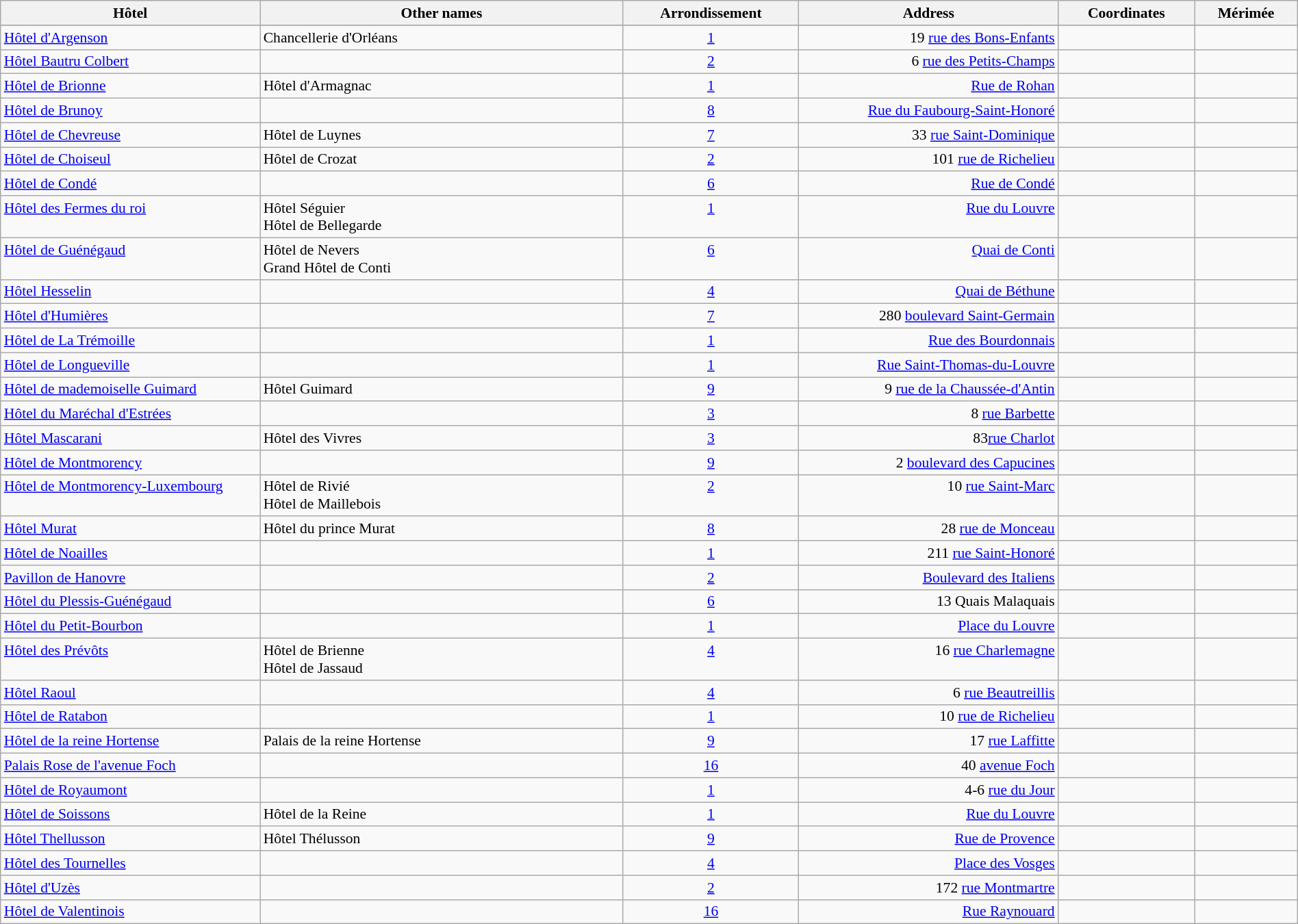<table class="wikitable sortable plainlinks" style="margin-left: auto; margin-right: auto; border: none; text-align: right; font-size: 90%;" width="100%">
<tr>
<th width="20%">Hôtel</th>
<th width="28%">Other names</th>
<th>Arrondissement</th>
<th width="20%">Address</th>
<th>Coordinates</th>
<th>Mérimée</th>
</tr>
<tr>
</tr>
<tr valign="top">
<td align ="left"><a href='#'>Hôtel d'Argenson</a></td>
<td align ="left">Chancellerie d'Orléans</td>
<td align ="center"><a href='#'>1</a></td>
<td align ="right">19 <a href='#'>rue des Bons-Enfants</a></td>
<td align ="center"></td>
<td align ="center"></td>
</tr>
<tr valign="top">
<td align ="left"><a href='#'>Hôtel Bautru Colbert</a></td>
<td align ="left"></td>
<td align ="center"><a href='#'>2</a></td>
<td align ="right">6 <a href='#'>rue des Petits-Champs</a></td>
<td align ="center"></td>
<td align ="center"></td>
</tr>
<tr valign="top">
<td align ="left"><a href='#'>Hôtel de Brionne</a></td>
<td align ="left">Hôtel d'Armagnac</td>
<td align ="center"><a href='#'>1</a></td>
<td align ="right"><a href='#'>Rue de Rohan</a></td>
<td align ="center"></td>
<td align ="center"></td>
</tr>
<tr valign="top">
<td align ="left"><a href='#'>Hôtel de Brunoy</a></td>
<td align ="left"></td>
<td align ="center"><a href='#'>8</a></td>
<td align ="right"><a href='#'>Rue du Faubourg-Saint-Honoré</a></td>
<td align ="center"></td>
<td align ="center"></td>
</tr>
<tr valign="top">
<td align ="left"><a href='#'>Hôtel de Chevreuse</a></td>
<td align ="left">Hôtel de Luynes</td>
<td align ="center"><a href='#'>7</a></td>
<td align ="right">33 <a href='#'>rue Saint-Dominique</a></td>
<td align ="center"></td>
<td align ="center"></td>
</tr>
<tr valign="top">
<td align ="left"><a href='#'>Hôtel de Choiseul</a></td>
<td align ="left">Hôtel de Crozat</td>
<td align ="center"><a href='#'>2</a></td>
<td align ="right">101 <a href='#'>rue de Richelieu</a></td>
<td align ="center"></td>
<td align ="center"></td>
</tr>
<tr valign="top">
<td align ="left"><a href='#'>Hôtel de Condé</a></td>
<td align ="left"></td>
<td align ="center"><a href='#'>6</a></td>
<td align ="right"><a href='#'>Rue de Condé</a></td>
<td align ="center"></td>
<td align ="center"></td>
</tr>
<tr valign="top">
<td align ="left"><a href='#'>Hôtel des Fermes du roi</a></td>
<td align ="left">Hôtel Séguier<br>Hôtel de Bellegarde</td>
<td align ="center"><a href='#'>1</a></td>
<td align ="right"><a href='#'>Rue du Louvre</a></td>
<td align ="center"></td>
<td align ="center"></td>
</tr>
<tr valign="top">
<td align ="left"><a href='#'>Hôtel de Guénégaud</a></td>
<td align ="left">Hôtel de Nevers<br>Grand Hôtel de Conti</td>
<td align ="center"><a href='#'>6</a></td>
<td align ="right"><a href='#'>Quai de Conti</a></td>
<td align ="center"></td>
<td align ="center"></td>
</tr>
<tr valign="top">
<td align ="left"><a href='#'>Hôtel Hesselin</a></td>
<td align ="left"></td>
<td align ="center"><a href='#'>4</a></td>
<td align ="right"><a href='#'>Quai de Béthune</a></td>
<td align ="center"></td>
<td align ="center"></td>
</tr>
<tr valign="top">
<td align ="left"><a href='#'>Hôtel d'Humières</a></td>
<td align ="left"></td>
<td align ="center"><a href='#'>7</a></td>
<td align ="right">280 <a href='#'>boulevard Saint-Germain</a></td>
<td align ="center"></td>
<td align ="center"></td>
</tr>
<tr valign="top">
<td align ="left"><a href='#'>Hôtel de La Trémoille</a></td>
<td align ="left"></td>
<td align ="center"><a href='#'>1</a></td>
<td align ="right"><a href='#'>Rue des Bourdonnais</a></td>
<td align ="center"></td>
<td align ="center"></td>
</tr>
<tr valign="top">
<td align ="left"><a href='#'>Hôtel de Longueville</a></td>
<td align ="left"></td>
<td align ="center"><a href='#'>1</a></td>
<td align ="right"><a href='#'>Rue Saint-Thomas-du-Louvre</a></td>
<td align ="center"></td>
<td align ="center"></td>
</tr>
<tr valign="top">
<td align ="left"><a href='#'>Hôtel de mademoiselle Guimard</a></td>
<td align ="left">Hôtel Guimard</td>
<td align ="center"><a href='#'>9</a></td>
<td align ="right">9 <a href='#'>rue de la Chaussée-d'Antin</a></td>
<td align ="center"></td>
<td align ="center"></td>
</tr>
<tr valign="top">
<td align ="left"><a href='#'>Hôtel du Maréchal d'Estrées</a></td>
<td align ="left"></td>
<td align ="center"><a href='#'>3</a></td>
<td align ="right">8 <a href='#'>rue Barbette</a></td>
<td align ="center"></td>
<td align ="center"></td>
</tr>
<tr valign="top">
<td align ="left"><a href='#'>Hôtel Mascarani</a></td>
<td align ="left">Hôtel des Vivres</td>
<td align ="center"><a href='#'>3</a></td>
<td align ="right">83<a href='#'>rue Charlot</a></td>
<td align ="center"></td>
<td align ="center"></td>
</tr>
<tr valign="top">
<td align ="left"><a href='#'>Hôtel de Montmorency</a></td>
<td align ="left"></td>
<td align ="center"><a href='#'>9</a></td>
<td align ="right">2 <a href='#'>boulevard des Capucines</a></td>
<td align ="center"></td>
<td align ="center"></td>
</tr>
<tr valign="top">
<td align ="left"><a href='#'>Hôtel de Montmorency-Luxembourg</a></td>
<td align ="left">Hôtel de Rivié<br>Hôtel de Maillebois</td>
<td align ="center"><a href='#'>2</a></td>
<td align ="right">10 <a href='#'>rue Saint-Marc</a></td>
<td align ="center"></td>
<td align ="center"></td>
</tr>
<tr valign="top">
<td align ="left"><a href='#'>Hôtel Murat</a></td>
<td align ="left">Hôtel du prince Murat</td>
<td align ="center"><a href='#'>8</a></td>
<td align ="right">28 <a href='#'>rue de Monceau</a></td>
<td align ="center"></td>
<td align ="center"></td>
</tr>
<tr valign="top">
<td align ="left"><a href='#'>Hôtel de Noailles</a></td>
<td align ="left"></td>
<td align ="center"><a href='#'>1</a></td>
<td align ="right">211 <a href='#'>rue Saint-Honoré</a></td>
<td align ="center"></td>
<td align ="center"></td>
</tr>
<tr valign="top">
<td align ="left"><a href='#'>Pavillon de Hanovre</a></td>
<td align ="left"></td>
<td align ="center"><a href='#'>2</a></td>
<td align ="right"><a href='#'>Boulevard des Italiens</a></td>
<td align ="center"></td>
<td align ="center"></td>
</tr>
<tr valign="top">
<td align ="left"><a href='#'>Hôtel du Plessis-Guénégaud</a></td>
<td align ="left"></td>
<td align ="center"><a href='#'>6</a></td>
<td align ="right">13 Quais Malaquais</td>
<td align ="center"></td>
<td align ="center"></td>
</tr>
<tr valign="top">
<td align ="left"><a href='#'>Hôtel du Petit-Bourbon</a></td>
<td align ="left"></td>
<td align ="center"><a href='#'>1</a></td>
<td align ="right"><a href='#'>Place du Louvre</a></td>
<td align ="center"></td>
<td align ="center"></td>
</tr>
<tr valign="top">
<td align ="left"><a href='#'>Hôtel des Prévôts</a></td>
<td align ="left">Hôtel de Brienne<br>Hôtel de Jassaud</td>
<td align ="center"><a href='#'>4</a></td>
<td align ="right">16 <a href='#'>rue Charlemagne</a></td>
<td align ="center"></td>
<td align ="center"></td>
</tr>
<tr valign="top">
<td align ="left"><a href='#'>Hôtel Raoul</a></td>
<td align ="left"></td>
<td align ="center"><a href='#'>4</a></td>
<td align ="right">6 <a href='#'>rue Beautreillis</a></td>
<td align ="center"></td>
<td align ="center"></td>
</tr>
<tr valign="top">
<td align ="left"><a href='#'>Hôtel de Ratabon</a></td>
<td align ="left"></td>
<td align ="center"><a href='#'>1</a></td>
<td align ="right">10 <a href='#'>rue de Richelieu</a></td>
<td align ="center"></td>
<td align ="center"></td>
</tr>
<tr valign="top">
<td align ="left"><a href='#'>Hôtel de la reine Hortense</a></td>
<td align ="left">Palais de la reine Hortense</td>
<td align ="center"><a href='#'>9</a></td>
<td align ="right">17 <a href='#'>rue Laffitte</a></td>
<td align ="center"></td>
<td align ="center"></td>
</tr>
<tr valign="top">
<td align ="left"><a href='#'>Palais Rose de l'avenue Foch</a></td>
<td align ="left"></td>
<td align ="center"><a href='#'>16</a></td>
<td align ="right">40 <a href='#'>avenue Foch</a></td>
<td align ="center"></td>
<td align ="center"></td>
</tr>
<tr valign="top">
<td align ="left"><a href='#'>Hôtel de Royaumont</a></td>
<td align ="left"></td>
<td align ="center"><a href='#'>1</a></td>
<td align ="right">4-6 <a href='#'>rue du Jour</a></td>
<td align ="center"></td>
<td align ="center"></td>
</tr>
<tr valign="top">
<td align ="left"><a href='#'>Hôtel de Soissons</a></td>
<td align ="left">Hôtel de la Reine</td>
<td align ="center"><a href='#'>1</a></td>
<td align ="right"><a href='#'>Rue du Louvre</a></td>
<td align ="center"></td>
<td align ="center"></td>
</tr>
<tr valign="top">
<td align ="left"><a href='#'>Hôtel Thellusson</a></td>
<td align ="left">Hôtel Thélusson</td>
<td align ="center"><a href='#'>9</a></td>
<td align ="right"><a href='#'>Rue de Provence</a></td>
<td align ="center"></td>
<td align ="center"></td>
</tr>
<tr valign="top">
<td align ="left"><a href='#'>Hôtel des Tournelles</a></td>
<td align ="left"></td>
<td align ="center"><a href='#'>4</a></td>
<td align ="right"><a href='#'>Place des Vosges</a></td>
<td align ="center"></td>
<td align ="center"></td>
</tr>
<tr valign="top">
<td align ="left"><a href='#'>Hôtel d'Uzès</a></td>
<td align ="left"></td>
<td align ="center"><a href='#'>2</a></td>
<td align ="right">172 <a href='#'>rue Montmartre</a></td>
<td align ="center"></td>
<td align ="center"></td>
</tr>
<tr valign="top">
<td align ="left"><a href='#'>Hôtel de Valentinois</a></td>
<td align ="left"></td>
<td align ="center"><a href='#'>16</a></td>
<td align ="right"><a href='#'>Rue Raynouard</a></td>
<td align ="center"></td>
<td align ="center"></td>
</tr>
</table>
